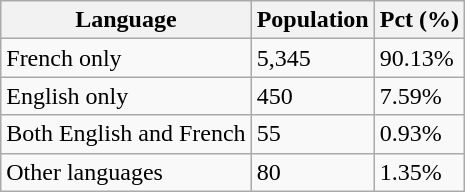<table class="wikitable">
<tr>
<th>Language</th>
<th>Population</th>
<th>Pct (%)</th>
</tr>
<tr>
<td>French only</td>
<td>5,345</td>
<td>90.13%</td>
</tr>
<tr>
<td>English only</td>
<td>450</td>
<td>7.59%</td>
</tr>
<tr>
<td>Both English and French</td>
<td>55</td>
<td>0.93%</td>
</tr>
<tr>
<td>Other languages</td>
<td>80</td>
<td>1.35%</td>
</tr>
</table>
